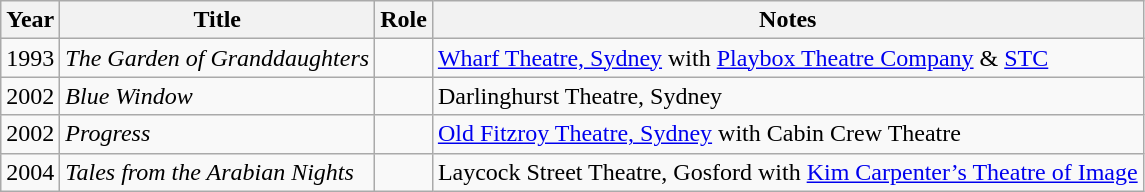<table class="wikitable sortable">
<tr>
<th>Year</th>
<th>Title</th>
<th>Role</th>
<th>Notes</th>
</tr>
<tr>
<td>1993</td>
<td><em>The Garden of Granddaughters</em></td>
<td></td>
<td><a href='#'>Wharf Theatre, Sydney</a> with <a href='#'>Playbox Theatre Company</a> & <a href='#'>STC</a></td>
</tr>
<tr>
<td>2002</td>
<td><em>Blue Window</em></td>
<td></td>
<td>Darlinghurst Theatre, Sydney</td>
</tr>
<tr>
<td>2002</td>
<td><em>Progress</em></td>
<td></td>
<td><a href='#'>Old Fitzroy Theatre, Sydney</a> with Cabin Crew Theatre</td>
</tr>
<tr>
<td>2004</td>
<td><em>Tales from the Arabian Nights</em></td>
<td></td>
<td>Laycock Street Theatre, Gosford with <a href='#'>Kim Carpenter’s Theatre of Image</a></td>
</tr>
</table>
